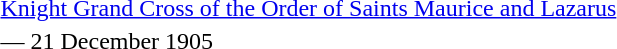<table>
<tr>
<td rowspan=2 style="width:60px; vertical-align:top;"></td>
<td><a href='#'>Knight Grand Cross of the Order of Saints Maurice and Lazarus</a></td>
</tr>
<tr>
<td>— 21 December 1905</td>
</tr>
</table>
